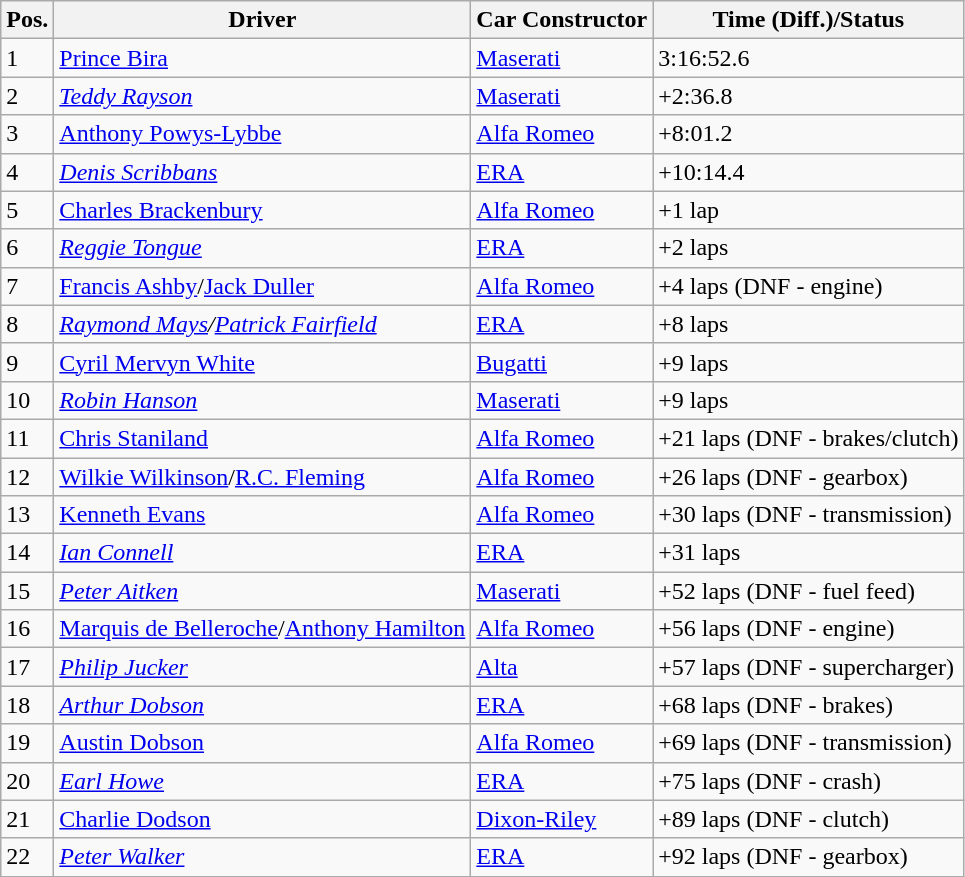<table class="wikitable sortable">
<tr>
<th>Pos.</th>
<th>Driver</th>
<th>Car Constructor</th>
<th>Time (Diff.)/Status</th>
</tr>
<tr>
<td>1</td>
<td><a href='#'>Prince Bira</a></td>
<td><a href='#'>Maserati</a></td>
<td>3:16:52.6</td>
</tr>
<tr>
<td>2</td>
<td><em><a href='#'>Teddy Rayson</a></em></td>
<td><a href='#'>Maserati</a></td>
<td>+2:36.8</td>
</tr>
<tr>
<td>3</td>
<td><a href='#'>Anthony Powys-Lybbe</a></td>
<td><a href='#'>Alfa Romeo</a></td>
<td>+8:01.2</td>
</tr>
<tr>
<td>4</td>
<td><em><a href='#'>Denis Scribbans</a></em></td>
<td><a href='#'>ERA</a></td>
<td>+10:14.4</td>
</tr>
<tr>
<td>5</td>
<td><a href='#'>Charles Brackenbury</a></td>
<td><a href='#'>Alfa Romeo</a></td>
<td>+1 lap</td>
</tr>
<tr>
<td>6</td>
<td><em><a href='#'>Reggie Tongue</a></em></td>
<td><a href='#'>ERA</a></td>
<td>+2 laps</td>
</tr>
<tr>
<td>7</td>
<td><a href='#'>Francis Ashby</a>/<a href='#'>Jack Duller</a></td>
<td><a href='#'>Alfa Romeo</a></td>
<td>+4 laps (DNF - engine)</td>
</tr>
<tr>
<td>8</td>
<td><em><a href='#'>Raymond Mays</a>/<a href='#'>Patrick Fairfield</a></em></td>
<td><a href='#'>ERA</a></td>
<td>+8 laps</td>
</tr>
<tr>
<td>9</td>
<td><a href='#'>Cyril Mervyn White</a></td>
<td><a href='#'>Bugatti</a></td>
<td>+9 laps</td>
</tr>
<tr>
<td>10</td>
<td><em><a href='#'>Robin Hanson</a></em></td>
<td><a href='#'>Maserati</a></td>
<td>+9 laps</td>
</tr>
<tr>
<td>11</td>
<td><a href='#'>Chris Staniland</a></td>
<td><a href='#'>Alfa Romeo</a></td>
<td>+21 laps (DNF - brakes/clutch)</td>
</tr>
<tr>
<td>12</td>
<td><a href='#'>Wilkie Wilkinson</a>/<a href='#'>R.C. Fleming</a></td>
<td><a href='#'>Alfa Romeo</a></td>
<td>+26 laps (DNF - gearbox)</td>
</tr>
<tr>
<td>13</td>
<td><a href='#'>Kenneth Evans</a></td>
<td><a href='#'>Alfa Romeo</a></td>
<td>+30 laps (DNF - transmission)</td>
</tr>
<tr>
<td>14</td>
<td><em><a href='#'>Ian Connell</a></em></td>
<td><a href='#'>ERA</a></td>
<td>+31 laps</td>
</tr>
<tr>
<td>15</td>
<td><em><a href='#'>Peter Aitken</a></em></td>
<td><a href='#'>Maserati</a></td>
<td>+52 laps (DNF - fuel feed)</td>
</tr>
<tr>
<td>16</td>
<td><a href='#'>Marquis de Belleroche</a>/<a href='#'>Anthony Hamilton</a></td>
<td><a href='#'>Alfa Romeo</a></td>
<td>+56 laps (DNF - engine)</td>
</tr>
<tr>
<td>17</td>
<td><em><a href='#'>Philip Jucker</a></em></td>
<td><a href='#'>Alta</a></td>
<td>+57 laps (DNF - supercharger)</td>
</tr>
<tr>
<td>18</td>
<td><em><a href='#'>Arthur Dobson</a></em></td>
<td><a href='#'>ERA</a></td>
<td>+68 laps (DNF - brakes)</td>
</tr>
<tr>
<td>19</td>
<td><a href='#'>Austin Dobson</a></td>
<td><a href='#'>Alfa Romeo</a></td>
<td>+69 laps (DNF - transmission)</td>
</tr>
<tr>
<td>20</td>
<td><em><a href='#'>Earl Howe</a></em></td>
<td><a href='#'>ERA</a></td>
<td>+75 laps (DNF - crash)</td>
</tr>
<tr>
<td>21</td>
<td><a href='#'>Charlie Dodson</a></td>
<td><a href='#'>Dixon-Riley</a></td>
<td>+89 laps (DNF - clutch)</td>
</tr>
<tr>
<td>22</td>
<td><em><a href='#'>Peter Walker</a></em></td>
<td><a href='#'>ERA</a></td>
<td>+92 laps (DNF - gearbox)</td>
</tr>
</table>
